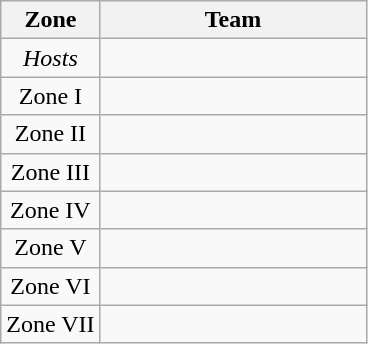<table class="wikitable">
<tr>
<th>Zone</th>
<th width=170>Team</th>
</tr>
<tr>
<td align=center><em>Hosts</em></td>
<td></td>
</tr>
<tr>
<td align=center>Zone I</td>
<td></td>
</tr>
<tr>
<td align=center>Zone II</td>
<td></td>
</tr>
<tr>
<td align=center>Zone III</td>
<td> <em></em></td>
</tr>
<tr>
<td align=center>Zone IV</td>
<td></td>
</tr>
<tr>
<td align=center>Zone V</td>
<td></td>
</tr>
<tr>
<td align=center>Zone VI</td>
<td></td>
</tr>
<tr>
<td align=center>Zone VII</td>
<td></td>
</tr>
</table>
